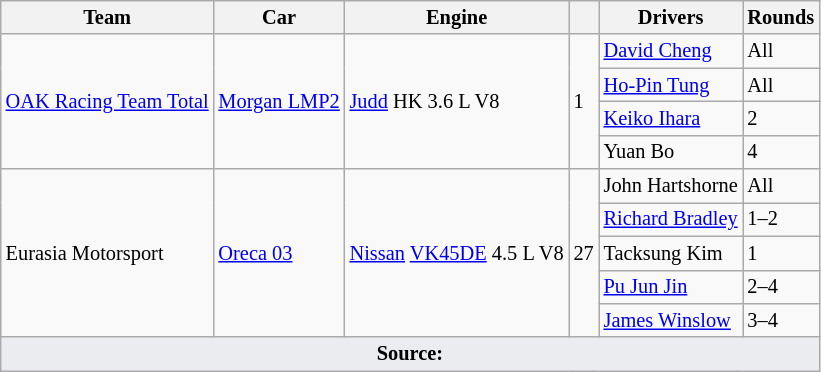<table class="wikitable" style="font-size: 85%;">
<tr>
<th>Team</th>
<th>Car</th>
<th>Engine</th>
<th></th>
<th>Drivers</th>
<th>Rounds</th>
</tr>
<tr>
<td rowspan=4> <a href='#'>OAK Racing Team Total</a></td>
<td rowspan=4><a href='#'>Morgan LMP2</a></td>
<td rowspan=4><a href='#'>Judd</a> HK 3.6 L V8</td>
<td rowspan=4>1</td>
<td> <a href='#'>David Cheng</a></td>
<td>All</td>
</tr>
<tr>
<td> <a href='#'>Ho-Pin Tung</a></td>
<td>All</td>
</tr>
<tr>
<td> <a href='#'>Keiko Ihara</a></td>
<td>2</td>
</tr>
<tr>
<td> Yuan Bo</td>
<td>4</td>
</tr>
<tr>
<td rowspan=5> Eurasia Motorsport</td>
<td rowspan=5><a href='#'>Oreca 03</a></td>
<td rowspan=5><a href='#'>Nissan</a> <a href='#'>VK45DE</a> 4.5 L V8</td>
<td rowspan=5>27</td>
<td> John Hartshorne</td>
<td>All</td>
</tr>
<tr>
<td> <a href='#'>Richard Bradley</a></td>
<td>1–2</td>
</tr>
<tr>
<td> Tacksung Kim</td>
<td>1</td>
</tr>
<tr>
<td> <a href='#'>Pu Jun Jin</a></td>
<td>2–4</td>
</tr>
<tr>
<td> <a href='#'>James Winslow</a></td>
<td>3–4</td>
</tr>
<tr class="sortbottom">
<td colspan="6" style="background-color:#EAECF0;text-align:center"><strong>Source:</strong></td>
</tr>
</table>
